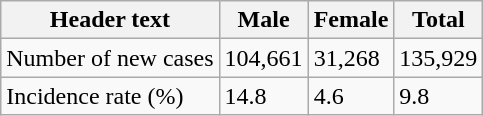<table class="wikitable">
<tr>
<th>Header text</th>
<th>Male</th>
<th>Female</th>
<th>Total</th>
</tr>
<tr>
<td>Number of new cases</td>
<td>104,661</td>
<td>31,268</td>
<td>135,929</td>
</tr>
<tr>
<td>Incidence rate (%)</td>
<td>14.8</td>
<td>4.6</td>
<td>9.8</td>
</tr>
</table>
